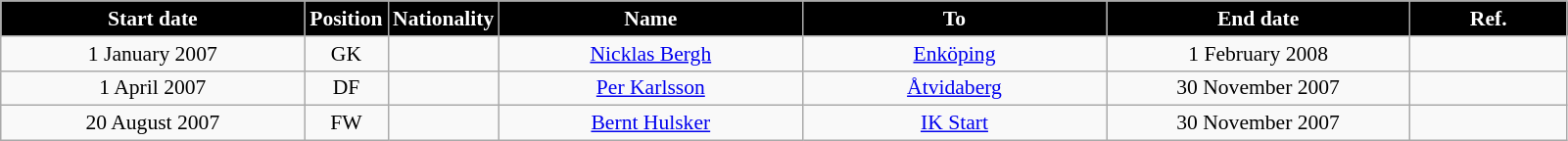<table class="wikitable"  style="text-align:center; font-size:90%; ">
<tr>
<th style="background:#000000; color:white; width:200px;">Start date</th>
<th style="background:#000000; color:white; width:50px;">Position</th>
<th style="background:#000000; color:white; width:50px;">Nationality</th>
<th style="background:#000000; color:white; width:200px;">Name</th>
<th style="background:#000000; color:white; width:200px;">To</th>
<th style="background:#000000; color:white; width:200px;">End date</th>
<th style="background:#000000; color:white; width:100px;">Ref.</th>
</tr>
<tr>
<td>1 January 2007</td>
<td>GK</td>
<td></td>
<td><a href='#'>Nicklas Bergh</a></td>
<td><a href='#'>Enköping</a></td>
<td>1 February 2008</td>
<td></td>
</tr>
<tr>
<td>1 April 2007</td>
<td>DF</td>
<td></td>
<td><a href='#'>Per Karlsson</a></td>
<td><a href='#'>Åtvidaberg</a></td>
<td>30 November 2007</td>
<td></td>
</tr>
<tr>
<td>20 August 2007</td>
<td>FW</td>
<td></td>
<td><a href='#'>Bernt Hulsker</a></td>
<td><a href='#'>IK Start</a></td>
<td>30 November 2007</td>
<td></td>
</tr>
</table>
